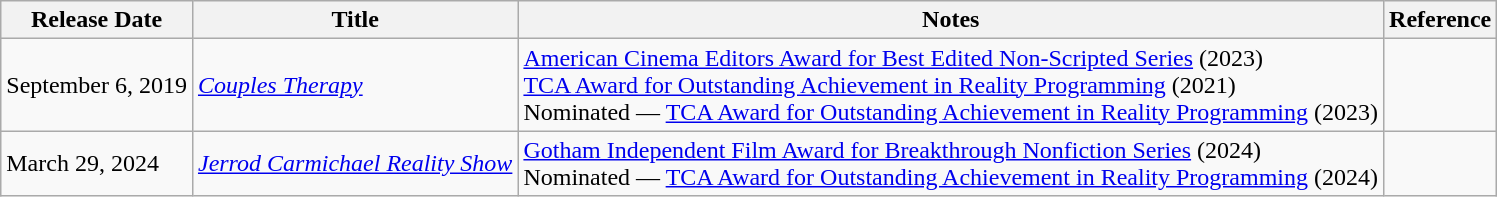<table class="wikitable">
<tr>
<th>Release Date</th>
<th>Title</th>
<th>Notes</th>
<th>Reference</th>
</tr>
<tr>
<td>September 6, 2019</td>
<td><em><a href='#'>Couples Therapy</a></em></td>
<td><a href='#'>American Cinema Editors Award for Best Edited Non-Scripted Series</a> (2023)<br><a href='#'>TCA Award for Outstanding Achievement in Reality Programming</a> (2021)<br>Nominated — <a href='#'>TCA Award for Outstanding Achievement in Reality Programming</a> (2023)</td>
<td><br><br></td>
</tr>
<tr>
<td>March 29, 2024</td>
<td><em><a href='#'>Jerrod Carmichael Reality Show</a></em></td>
<td><a href='#'>Gotham Independent Film Award for Breakthrough Nonfiction Series</a> (2024)<br>Nominated — <a href='#'>TCA Award for Outstanding Achievement in Reality Programming</a> (2024)</td>
<td><br></td>
</tr>
</table>
